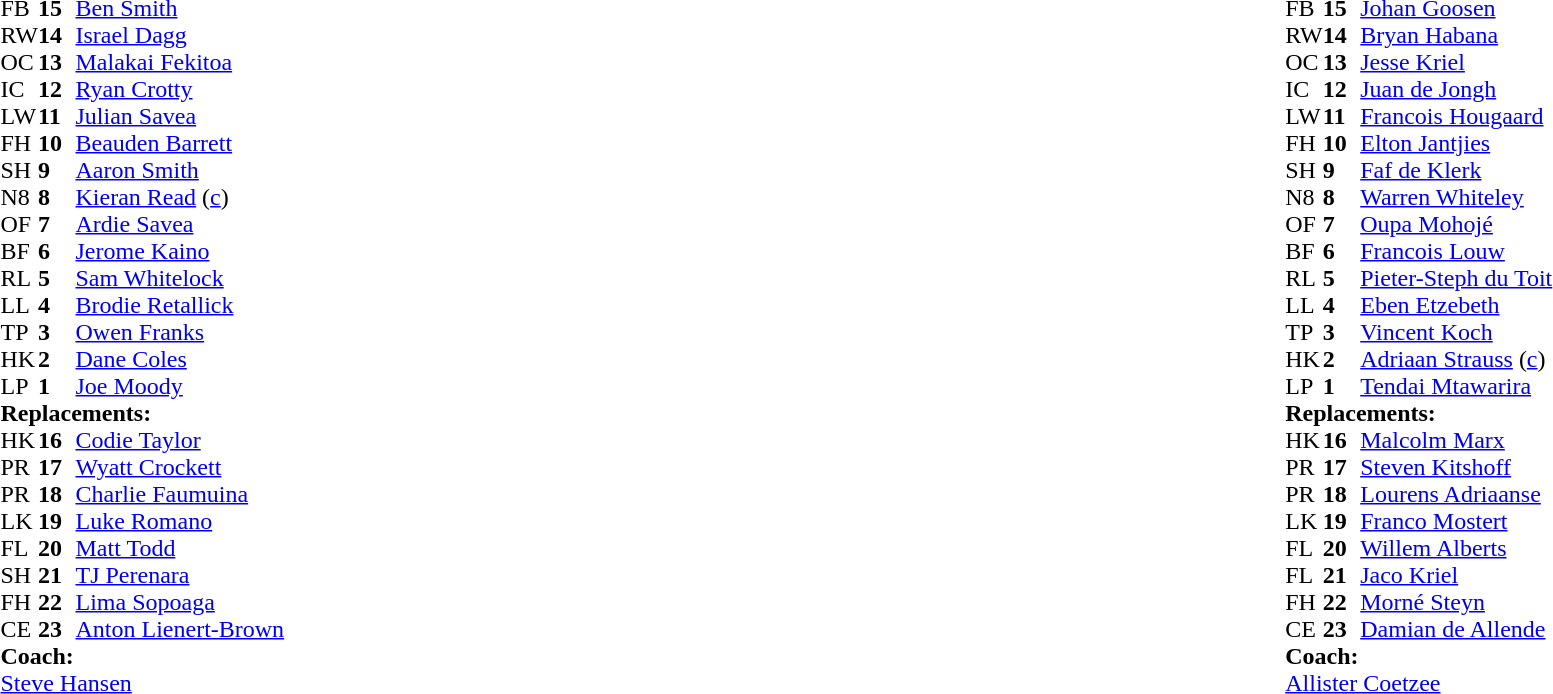<table width="100%">
<tr>
<td valign="top" width="50%"><br><table style="font-size: 100%" cellspacing="0" cellpadding="0">
<tr>
<th width="25"></th>
<th width="25"></th>
</tr>
<tr>
<td>FB</td>
<td><strong>15</strong></td>
<td><a href='#'>Ben Smith</a></td>
</tr>
<tr>
<td>RW</td>
<td><strong>14</strong></td>
<td><a href='#'>Israel Dagg</a></td>
<td></td>
<td></td>
</tr>
<tr>
<td>OC</td>
<td><strong>13</strong></td>
<td><a href='#'>Malakai Fekitoa</a></td>
</tr>
<tr>
<td>IC</td>
<td><strong>12</strong></td>
<td><a href='#'>Ryan Crotty</a></td>
<td></td>
<td></td>
</tr>
<tr>
<td>LW</td>
<td><strong>11</strong></td>
<td><a href='#'>Julian Savea</a></td>
</tr>
<tr>
<td>FH</td>
<td><strong>10</strong></td>
<td><a href='#'>Beauden Barrett</a></td>
</tr>
<tr>
<td>SH</td>
<td><strong>9</strong></td>
<td><a href='#'>Aaron Smith</a></td>
<td></td>
<td></td>
</tr>
<tr>
<td>N8</td>
<td><strong>8</strong></td>
<td><a href='#'>Kieran Read</a> (<a href='#'>c</a>)</td>
</tr>
<tr>
<td>OF</td>
<td><strong>7</strong></td>
<td><a href='#'>Ardie Savea</a></td>
<td></td>
<td></td>
</tr>
<tr>
<td>BF</td>
<td><strong>6</strong></td>
<td><a href='#'>Jerome Kaino</a></td>
<td></td>
<td></td>
</tr>
<tr>
<td>RL</td>
<td><strong>5</strong></td>
<td><a href='#'>Sam Whitelock</a></td>
</tr>
<tr>
<td>LL</td>
<td><strong>4</strong></td>
<td><a href='#'>Brodie Retallick</a></td>
</tr>
<tr>
<td>TP</td>
<td><strong>3</strong></td>
<td><a href='#'>Owen Franks</a></td>
<td></td>
<td></td>
</tr>
<tr>
<td>HK</td>
<td><strong>2</strong></td>
<td><a href='#'>Dane Coles</a></td>
<td></td>
<td></td>
</tr>
<tr>
<td>LP</td>
<td><strong>1</strong></td>
<td><a href='#'>Joe Moody</a></td>
<td></td>
<td></td>
</tr>
<tr>
<td colspan="3"><strong>Replacements:</strong></td>
</tr>
<tr>
<td>HK</td>
<td><strong>16</strong></td>
<td><a href='#'>Codie Taylor</a></td>
<td></td>
<td></td>
</tr>
<tr>
<td>PR</td>
<td><strong>17</strong></td>
<td><a href='#'>Wyatt Crockett</a></td>
<td></td>
<td></td>
</tr>
<tr>
<td>PR</td>
<td><strong>18</strong></td>
<td><a href='#'>Charlie Faumuina</a></td>
<td></td>
<td></td>
</tr>
<tr>
<td>LK</td>
<td><strong>19</strong></td>
<td><a href='#'>Luke Romano</a></td>
<td></td>
<td></td>
</tr>
<tr>
<td>FL</td>
<td><strong>20</strong></td>
<td><a href='#'>Matt Todd</a></td>
<td></td>
<td></td>
</tr>
<tr>
<td>SH</td>
<td><strong>21</strong></td>
<td><a href='#'>TJ Perenara</a></td>
<td></td>
<td></td>
</tr>
<tr>
<td>FH</td>
<td><strong>22</strong></td>
<td><a href='#'>Lima Sopoaga</a></td>
<td></td>
<td></td>
</tr>
<tr>
<td>CE</td>
<td><strong>23</strong></td>
<td><a href='#'>Anton Lienert-Brown</a></td>
<td></td>
<td></td>
</tr>
<tr>
<td colspan="3"><strong>Coach:</strong></td>
</tr>
<tr>
<td colspan="4"> <a href='#'>Steve Hansen</a></td>
</tr>
</table>
</td>
<td valign="top"></td>
<td valign="top" width="50%"><br><table style="font-size: 100%" cellspacing="0" cellpadding="0" align="center">
<tr>
<th width="25"></th>
<th width="25"></th>
</tr>
<tr>
<td>FB</td>
<td><strong>15</strong></td>
<td><a href='#'>Johan Goosen</a></td>
<td></td>
<td></td>
</tr>
<tr>
<td>RW</td>
<td><strong>14</strong></td>
<td><a href='#'>Bryan Habana</a></td>
</tr>
<tr>
<td>OC</td>
<td><strong>13</strong></td>
<td><a href='#'>Jesse Kriel</a></td>
</tr>
<tr>
<td>IC</td>
<td><strong>12</strong></td>
<td><a href='#'>Juan de Jongh</a></td>
</tr>
<tr>
<td>LW</td>
<td><strong>11</strong></td>
<td><a href='#'>Francois Hougaard</a></td>
</tr>
<tr>
<td>FH</td>
<td><strong>10</strong></td>
<td><a href='#'>Elton Jantjies</a></td>
<td></td>
<td></td>
</tr>
<tr>
<td>SH</td>
<td><strong>9</strong></td>
<td><a href='#'>Faf de Klerk</a></td>
</tr>
<tr>
<td>N8</td>
<td><strong>8</strong></td>
<td><a href='#'>Warren Whiteley</a></td>
</tr>
<tr>
<td>OF</td>
<td><strong>7</strong></td>
<td><a href='#'>Oupa Mohojé</a></td>
<td></td>
<td></td>
</tr>
<tr>
<td>BF</td>
<td><strong>6</strong></td>
<td><a href='#'>Francois Louw</a></td>
<td></td>
<td></td>
</tr>
<tr>
<td>RL</td>
<td><strong>5</strong></td>
<td><a href='#'>Pieter-Steph du Toit</a></td>
<td></td>
<td></td>
</tr>
<tr>
<td>LL</td>
<td><strong>4</strong></td>
<td><a href='#'>Eben Etzebeth</a></td>
</tr>
<tr>
<td>TP</td>
<td><strong>3</strong></td>
<td><a href='#'>Vincent Koch</a></td>
<td></td>
<td></td>
</tr>
<tr>
<td>HK</td>
<td><strong>2</strong></td>
<td><a href='#'>Adriaan Strauss</a> (<a href='#'>c</a>)</td>
<td></td>
<td></td>
</tr>
<tr>
<td>LP</td>
<td><strong>1</strong></td>
<td><a href='#'>Tendai Mtawarira</a></td>
<td></td>
<td></td>
</tr>
<tr>
<td colspan="3"><strong>Replacements:</strong></td>
</tr>
<tr>
<td>HK</td>
<td><strong>16</strong></td>
<td><a href='#'>Malcolm Marx</a></td>
<td></td>
<td></td>
</tr>
<tr>
<td>PR</td>
<td><strong>17</strong></td>
<td><a href='#'>Steven Kitshoff</a></td>
<td></td>
<td></td>
</tr>
<tr>
<td>PR</td>
<td><strong>18</strong></td>
<td><a href='#'>Lourens Adriaanse</a></td>
<td></td>
<td></td>
</tr>
<tr>
<td>LK</td>
<td><strong>19</strong></td>
<td><a href='#'>Franco Mostert</a></td>
<td></td>
<td></td>
</tr>
<tr>
<td>FL</td>
<td><strong>20</strong></td>
<td><a href='#'>Willem Alberts</a></td>
<td></td>
<td></td>
</tr>
<tr>
<td>FL</td>
<td><strong>21</strong></td>
<td><a href='#'>Jaco Kriel</a></td>
<td></td>
<td></td>
</tr>
<tr>
<td>FH</td>
<td><strong>22</strong></td>
<td><a href='#'>Morné Steyn</a></td>
<td></td>
<td></td>
</tr>
<tr>
<td>CE</td>
<td><strong>23</strong></td>
<td><a href='#'>Damian de Allende</a></td>
<td></td>
<td></td>
</tr>
<tr>
<td colspan="3"><strong>Coach:</strong></td>
</tr>
<tr>
<td colspan="4"> <a href='#'>Allister Coetzee</a></td>
</tr>
</table>
</td>
</tr>
</table>
